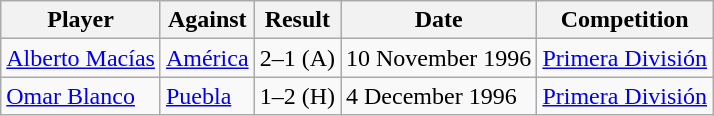<table class="wikitable">
<tr>
<th>Player</th>
<th>Against</th>
<th>Result</th>
<th>Date</th>
<th>Competition</th>
</tr>
<tr>
<td> <a href='#'>Alberto Macías</a></td>
<td><a href='#'>América</a></td>
<td>2–1 (A)</td>
<td>10 November 1996</td>
<td><a href='#'>Primera División</a></td>
</tr>
<tr>
<td> <a href='#'>Omar Blanco</a></td>
<td><a href='#'>Puebla</a></td>
<td>1–2 (H)</td>
<td>4 December 1996</td>
<td><a href='#'>Primera División</a></td>
</tr>
</table>
